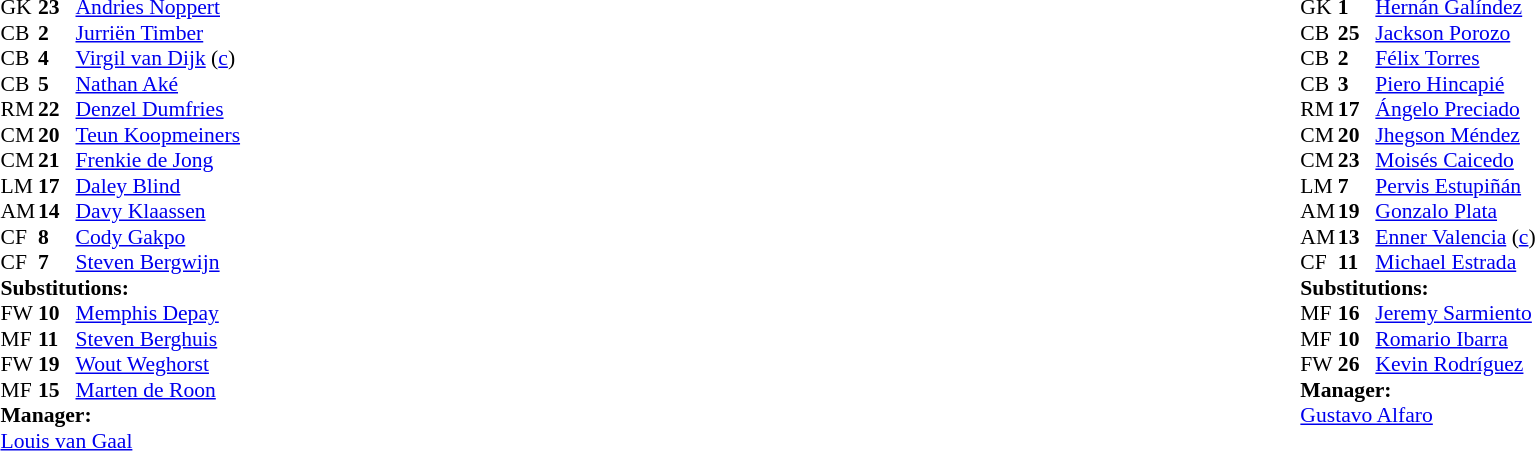<table width="100%">
<tr>
<td valign="top" width="40%"><br><table style="font-size:90%" cellspacing="0" cellpadding="0">
<tr>
<th width=25></th>
<th width=25></th>
</tr>
<tr>
<td>GK</td>
<td><strong>23</strong></td>
<td><a href='#'>Andries Noppert</a></td>
</tr>
<tr>
<td>CB</td>
<td><strong>2</strong></td>
<td><a href='#'>Jurriën Timber</a></td>
</tr>
<tr>
<td>CB</td>
<td><strong>4</strong></td>
<td><a href='#'>Virgil van Dijk</a> (<a href='#'>c</a>)</td>
</tr>
<tr>
<td>CB</td>
<td><strong>5</strong></td>
<td><a href='#'>Nathan Aké</a></td>
</tr>
<tr>
<td>RM</td>
<td><strong>22</strong></td>
<td><a href='#'>Denzel Dumfries</a></td>
</tr>
<tr>
<td>CM</td>
<td><strong>20</strong></td>
<td><a href='#'>Teun Koopmeiners</a></td>
<td></td>
<td></td>
</tr>
<tr>
<td>CM</td>
<td><strong>21</strong></td>
<td><a href='#'>Frenkie de Jong</a></td>
</tr>
<tr>
<td>LM</td>
<td><strong>17</strong></td>
<td><a href='#'>Daley Blind</a></td>
</tr>
<tr>
<td>AM</td>
<td><strong>14</strong></td>
<td><a href='#'>Davy Klaassen</a></td>
<td></td>
<td></td>
</tr>
<tr>
<td>CF</td>
<td><strong>8</strong></td>
<td><a href='#'>Cody Gakpo</a></td>
<td></td>
<td></td>
</tr>
<tr>
<td>CF</td>
<td><strong>7</strong></td>
<td><a href='#'>Steven Bergwijn</a></td>
<td></td>
<td></td>
</tr>
<tr>
<td colspan=3><strong>Substitutions:</strong></td>
</tr>
<tr>
<td>FW</td>
<td><strong>10</strong></td>
<td><a href='#'>Memphis Depay</a></td>
<td></td>
<td></td>
</tr>
<tr>
<td>MF</td>
<td><strong>11</strong></td>
<td><a href='#'>Steven Berghuis</a></td>
<td></td>
<td></td>
</tr>
<tr>
<td>FW</td>
<td><strong>19</strong></td>
<td><a href='#'>Wout Weghorst</a></td>
<td></td>
<td></td>
</tr>
<tr>
<td>MF</td>
<td><strong>15</strong></td>
<td><a href='#'>Marten de Roon</a></td>
<td></td>
<td></td>
</tr>
<tr>
<td colspan=3><strong>Manager:</strong></td>
</tr>
<tr>
<td colspan=3><a href='#'>Louis van Gaal</a></td>
</tr>
</table>
</td>
<td valign="top"></td>
<td valign="top" width="50%"><br><table style="font-size:90%; margin:auto" cellspacing="0" cellpadding="0">
<tr>
<th width=25></th>
<th width=25></th>
</tr>
<tr>
<td>GK</td>
<td><strong>1</strong></td>
<td><a href='#'>Hernán Galíndez</a></td>
</tr>
<tr>
<td>CB</td>
<td><strong>25</strong></td>
<td><a href='#'>Jackson Porozo</a></td>
</tr>
<tr>
<td>CB</td>
<td><strong>2</strong></td>
<td><a href='#'>Félix Torres</a></td>
</tr>
<tr>
<td>CB</td>
<td><strong>3</strong></td>
<td><a href='#'>Piero Hincapié</a></td>
</tr>
<tr>
<td>RM</td>
<td><strong>17</strong></td>
<td><a href='#'>Ángelo Preciado</a></td>
</tr>
<tr>
<td>CM</td>
<td><strong>20</strong></td>
<td><a href='#'>Jhegson Méndez</a></td>
<td></td>
</tr>
<tr>
<td>CM</td>
<td><strong>23</strong></td>
<td><a href='#'>Moisés Caicedo</a></td>
</tr>
<tr>
<td>LM</td>
<td><strong>7</strong></td>
<td><a href='#'>Pervis Estupiñán</a></td>
</tr>
<tr>
<td>AM</td>
<td><strong>19</strong></td>
<td><a href='#'>Gonzalo Plata</a></td>
<td></td>
<td></td>
</tr>
<tr>
<td>AM</td>
<td><strong>13</strong></td>
<td><a href='#'>Enner Valencia</a> (<a href='#'>c</a>)</td>
<td></td>
<td></td>
</tr>
<tr>
<td>CF</td>
<td><strong>11</strong></td>
<td><a href='#'>Michael Estrada</a></td>
<td></td>
<td></td>
</tr>
<tr>
<td colspan=3><strong>Substitutions:</strong></td>
</tr>
<tr>
<td>MF</td>
<td><strong>16</strong></td>
<td><a href='#'>Jeremy Sarmiento</a></td>
<td></td>
<td></td>
</tr>
<tr>
<td>MF</td>
<td><strong>10</strong></td>
<td><a href='#'>Romario Ibarra</a></td>
<td></td>
<td></td>
</tr>
<tr>
<td>FW</td>
<td><strong>26</strong></td>
<td><a href='#'>Kevin Rodríguez</a></td>
<td></td>
<td></td>
</tr>
<tr>
<td colspan=3><strong>Manager:</strong></td>
</tr>
<tr>
<td colspan=3> <a href='#'>Gustavo Alfaro</a></td>
</tr>
</table>
</td>
</tr>
</table>
